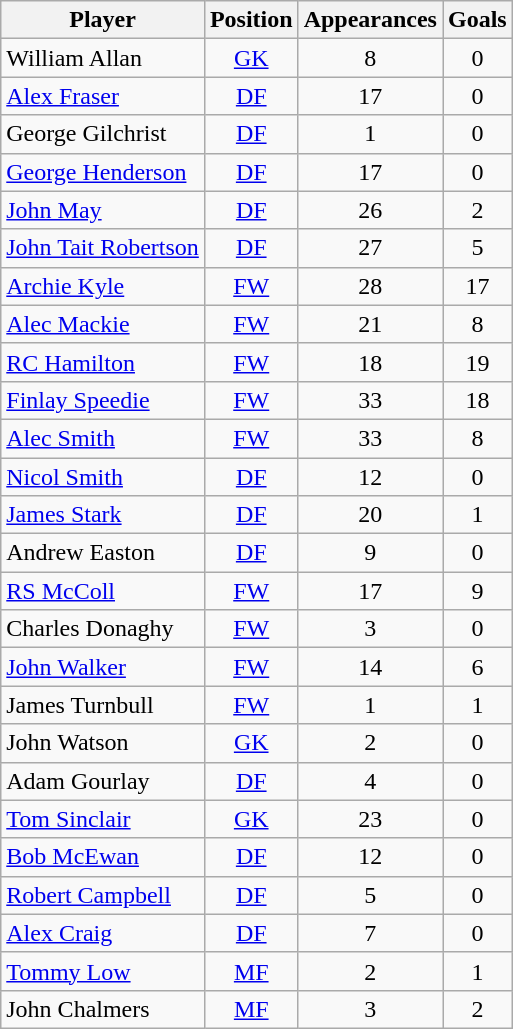<table class="wikitable sortable" style="text-align: center;">
<tr>
<th>Player</th>
<th>Position</th>
<th>Appearances</th>
<th>Goals</th>
</tr>
<tr>
<td align="left"> William Allan</td>
<td><a href='#'>GK</a></td>
<td>8</td>
<td>0</td>
</tr>
<tr>
<td align="left"> <a href='#'>Alex Fraser</a></td>
<td><a href='#'>DF</a></td>
<td>17</td>
<td>0</td>
</tr>
<tr>
<td align="left"> George Gilchrist</td>
<td><a href='#'>DF</a></td>
<td>1</td>
<td>0</td>
</tr>
<tr>
<td align="left"> <a href='#'>George Henderson</a></td>
<td><a href='#'>DF</a></td>
<td>17</td>
<td>0</td>
</tr>
<tr>
<td align="left"> <a href='#'>John May</a></td>
<td><a href='#'>DF</a></td>
<td>26</td>
<td>2</td>
</tr>
<tr>
<td align="left"> <a href='#'>John Tait Robertson</a></td>
<td><a href='#'>DF</a></td>
<td>27</td>
<td>5</td>
</tr>
<tr>
<td align="left"> <a href='#'>Archie Kyle</a></td>
<td><a href='#'>FW</a></td>
<td>28</td>
<td>17</td>
</tr>
<tr>
<td align="left"> <a href='#'>Alec Mackie</a></td>
<td><a href='#'>FW</a></td>
<td>21</td>
<td>8</td>
</tr>
<tr>
<td align="left"> <a href='#'>RC Hamilton</a></td>
<td><a href='#'>FW</a></td>
<td>18</td>
<td>19</td>
</tr>
<tr>
<td align="left"> <a href='#'>Finlay Speedie</a></td>
<td><a href='#'>FW</a></td>
<td>33</td>
<td>18</td>
</tr>
<tr>
<td align="left"> <a href='#'>Alec Smith</a></td>
<td><a href='#'>FW</a></td>
<td>33</td>
<td>8</td>
</tr>
<tr>
<td align="left"> <a href='#'>Nicol Smith</a></td>
<td><a href='#'>DF</a></td>
<td>12</td>
<td>0</td>
</tr>
<tr>
<td align="left"> <a href='#'>James Stark</a></td>
<td><a href='#'>DF</a></td>
<td>20</td>
<td>1</td>
</tr>
<tr>
<td align="left"> Andrew Easton</td>
<td><a href='#'>DF</a></td>
<td>9</td>
<td>0</td>
</tr>
<tr>
<td align="left"> <a href='#'>RS McColl</a></td>
<td><a href='#'>FW</a></td>
<td>17</td>
<td>9</td>
</tr>
<tr>
<td align="left"> Charles Donaghy</td>
<td><a href='#'>FW</a></td>
<td>3</td>
<td>0</td>
</tr>
<tr>
<td align="left"> <a href='#'>John Walker</a></td>
<td><a href='#'>FW</a></td>
<td>14</td>
<td>6</td>
</tr>
<tr>
<td align="left"> James Turnbull</td>
<td><a href='#'>FW</a></td>
<td>1</td>
<td>1</td>
</tr>
<tr>
<td align="left"> John Watson</td>
<td><a href='#'>GK</a></td>
<td>2</td>
<td>0</td>
</tr>
<tr>
<td align="left"> Adam Gourlay</td>
<td><a href='#'>DF</a></td>
<td>4</td>
<td>0</td>
</tr>
<tr>
<td align="left"> <a href='#'>Tom Sinclair</a></td>
<td><a href='#'>GK</a></td>
<td>23</td>
<td>0</td>
</tr>
<tr>
<td align="left"> <a href='#'>Bob McEwan</a></td>
<td><a href='#'>DF</a></td>
<td>12</td>
<td>0</td>
</tr>
<tr>
<td align="left"> <a href='#'>Robert Campbell</a></td>
<td><a href='#'>DF</a></td>
<td>5</td>
<td>0</td>
</tr>
<tr>
<td align="left"> <a href='#'>Alex Craig</a></td>
<td><a href='#'>DF</a></td>
<td>7</td>
<td>0</td>
</tr>
<tr>
<td align="left"> <a href='#'>Tommy Low</a></td>
<td><a href='#'>MF</a></td>
<td>2</td>
<td>1</td>
</tr>
<tr>
<td align="left"> John Chalmers</td>
<td><a href='#'>MF</a></td>
<td>3</td>
<td>2</td>
</tr>
</table>
